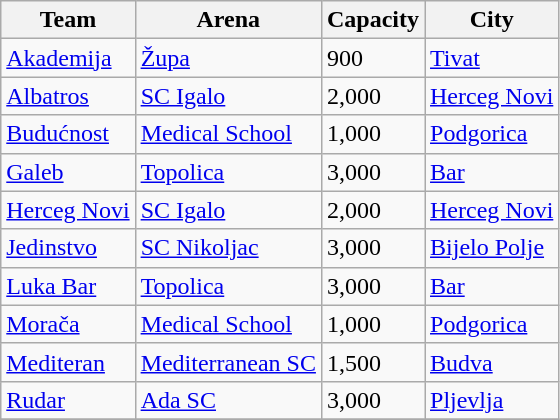<table class="wikitable sortable">
<tr>
<th>Team</th>
<th>Arena</th>
<th>Capacity</th>
<th>City</th>
</tr>
<tr>
<td><a href='#'>Akademija</a></td>
<td><a href='#'>Župa</a></td>
<td>900</td>
<td><a href='#'>Tivat</a></td>
</tr>
<tr>
<td><a href='#'>Albatros</a></td>
<td><a href='#'>SC Igalo</a></td>
<td>2,000</td>
<td><a href='#'>Herceg Novi</a></td>
</tr>
<tr>
<td><a href='#'>Budućnost</a></td>
<td><a href='#'>Medical School</a></td>
<td>1,000</td>
<td><a href='#'>Podgorica</a></td>
</tr>
<tr>
<td><a href='#'>Galeb</a></td>
<td><a href='#'>Topolica</a></td>
<td>3,000</td>
<td><a href='#'>Bar</a></td>
</tr>
<tr>
<td><a href='#'>Herceg Novi</a></td>
<td><a href='#'>SC Igalo</a></td>
<td>2,000</td>
<td><a href='#'>Herceg Novi</a></td>
</tr>
<tr>
<td><a href='#'>Jedinstvo</a></td>
<td><a href='#'>SC Nikoljac</a></td>
<td>3,000</td>
<td><a href='#'>Bijelo Polje</a></td>
</tr>
<tr>
<td><a href='#'>Luka Bar</a></td>
<td><a href='#'>Topolica</a></td>
<td>3,000</td>
<td><a href='#'>Bar</a></td>
</tr>
<tr>
<td><a href='#'>Morača</a></td>
<td><a href='#'>Medical School</a></td>
<td>1,000</td>
<td><a href='#'>Podgorica</a></td>
</tr>
<tr>
<td><a href='#'>Mediteran</a></td>
<td><a href='#'>Mediterranean SC</a></td>
<td>1,500</td>
<td><a href='#'>Budva</a></td>
</tr>
<tr>
<td><a href='#'>Rudar</a></td>
<td><a href='#'>Ada SC</a></td>
<td>3,000</td>
<td><a href='#'>Pljevlja</a></td>
</tr>
<tr>
</tr>
</table>
